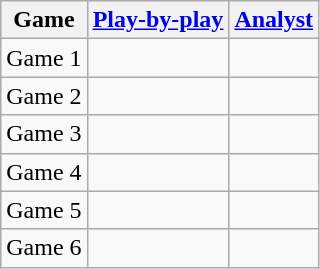<table class=wikitable>
<tr>
<th>Game</th>
<th><a href='#'>Play-by-play</a></th>
<th><a href='#'>Analyst</a></th>
</tr>
<tr>
<td>Game 1</td>
<td></td>
<td></td>
</tr>
<tr>
<td>Game 2</td>
<td></td>
<td></td>
</tr>
<tr>
<td>Game 3</td>
<td></td>
<td></td>
</tr>
<tr>
<td>Game 4</td>
<td></td>
<td></td>
</tr>
<tr>
<td>Game 5</td>
<td></td>
<td></td>
</tr>
<tr>
<td>Game 6</td>
<td></td>
<td></td>
</tr>
</table>
